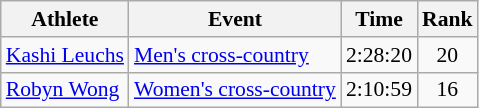<table class=wikitable style="font-size:90%">
<tr>
<th>Athlete</th>
<th>Event</th>
<th>Time</th>
<th>Rank</th>
</tr>
<tr align=center>
<td align=left><a href='#'>Kashi Leuchs</a></td>
<td align=left><a href='#'>Men's cross-country</a></td>
<td>2:28:20</td>
<td>20</td>
</tr>
<tr align=center>
<td align=left><a href='#'>Robyn Wong</a></td>
<td align=left><a href='#'>Women's cross-country</a></td>
<td>2:10:59</td>
<td>16</td>
</tr>
</table>
